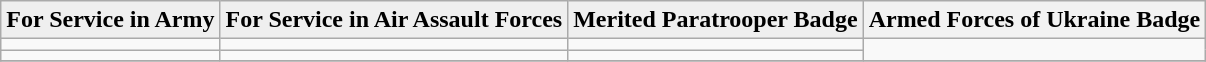<table class="wikitable" align="center">
<tr>
<th style="background:#efefef;">For Service in Army</th>
<th style="background:#efefef;">For Service in Air Assault Forces</th>
<th style="background:#efefef;">Merited Paratrooper Badge</th>
<th>Armed Forces of Ukraine Badge</th>
</tr>
<tr>
<td></td>
<td></td>
<td></td>
<td rowspan="2"></td>
</tr>
<tr>
<td></td>
<td></td>
<td></td>
</tr>
<tr>
</tr>
</table>
